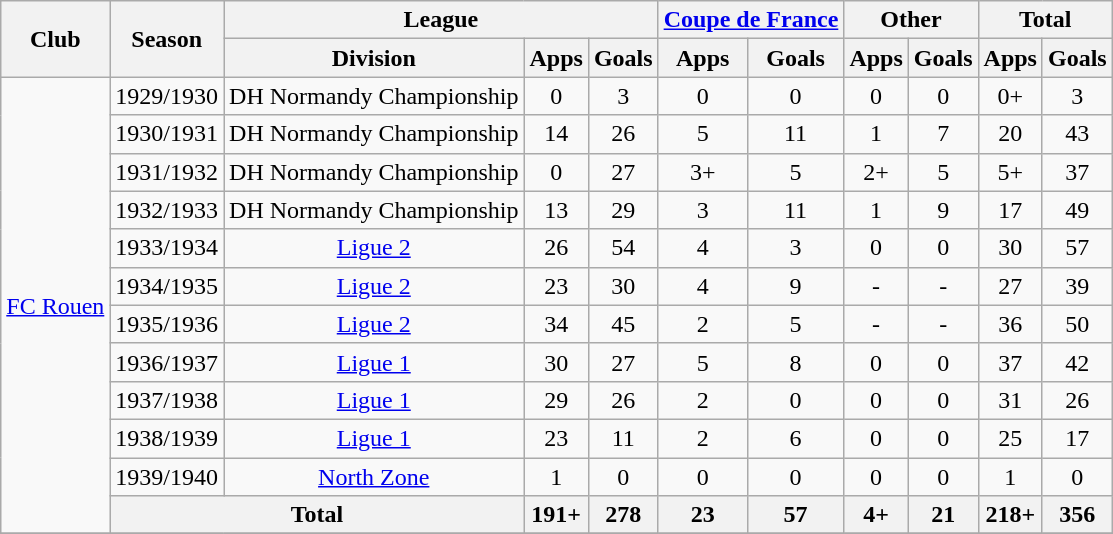<table class="wikitable" style="font-size:100%; text-align: center;">
<tr>
<th rowspan=2>Club</th>
<th rowspan=2>Season</th>
<th colspan=3>League</th>
<th colspan=2><a href='#'>Coupe de France</a></th>
<th colspan=2>Other</th>
<th colspan=2>Total</th>
</tr>
<tr>
<th>Division</th>
<th>Apps</th>
<th>Goals</th>
<th>Apps</th>
<th>Goals</th>
<th>Apps</th>
<th>Goals</th>
<th>Apps</th>
<th>Goals</th>
</tr>
<tr>
<td rowspan=12><a href='#'>FC Rouen</a></td>
<td>1929/1930</td>
<td>DH Normandy Championship</td>
<td>0</td>
<td>3</td>
<td>0</td>
<td>0</td>
<td>0</td>
<td>0</td>
<td>0+</td>
<td>3</td>
</tr>
<tr>
<td>1930/1931</td>
<td>DH Normandy Championship</td>
<td>14</td>
<td>26</td>
<td>5</td>
<td>11</td>
<td>1</td>
<td>7</td>
<td>20</td>
<td>43</td>
</tr>
<tr>
<td>1931/1932</td>
<td>DH Normandy Championship</td>
<td>0</td>
<td>27</td>
<td>3+</td>
<td>5</td>
<td>2+</td>
<td>5</td>
<td>5+</td>
<td>37</td>
</tr>
<tr>
<td>1932/1933</td>
<td>DH Normandy Championship</td>
<td>13</td>
<td>29</td>
<td>3</td>
<td>11</td>
<td>1</td>
<td>9</td>
<td>17</td>
<td>49</td>
</tr>
<tr>
<td>1933/1934</td>
<td><a href='#'>Ligue 2</a></td>
<td>26</td>
<td>54</td>
<td>4</td>
<td>3</td>
<td>0</td>
<td>0</td>
<td>30</td>
<td>57</td>
</tr>
<tr>
<td>1934/1935</td>
<td><a href='#'>Ligue 2</a></td>
<td>23</td>
<td>30</td>
<td>4</td>
<td>9</td>
<td>-</td>
<td>-</td>
<td>27</td>
<td>39</td>
</tr>
<tr>
<td>1935/1936</td>
<td><a href='#'>Ligue 2</a></td>
<td>34</td>
<td>45</td>
<td>2</td>
<td>5</td>
<td>-</td>
<td>-</td>
<td>36</td>
<td>50</td>
</tr>
<tr>
<td>1936/1937</td>
<td><a href='#'>Ligue 1</a></td>
<td>30</td>
<td>27</td>
<td>5</td>
<td>8</td>
<td>0</td>
<td>0</td>
<td>37</td>
<td>42</td>
</tr>
<tr>
<td>1937/1938</td>
<td><a href='#'>Ligue 1</a></td>
<td>29</td>
<td>26</td>
<td>2</td>
<td>0</td>
<td>0</td>
<td>0</td>
<td>31</td>
<td>26</td>
</tr>
<tr>
<td>1938/1939</td>
<td><a href='#'>Ligue 1</a></td>
<td>23</td>
<td>11</td>
<td>2</td>
<td>6</td>
<td>0</td>
<td>0</td>
<td>25</td>
<td>17</td>
</tr>
<tr>
<td>1939/1940</td>
<td><a href='#'>North Zone</a></td>
<td>1</td>
<td>0</td>
<td>0</td>
<td>0</td>
<td>0</td>
<td>0</td>
<td>1</td>
<td>0</td>
</tr>
<tr>
<th colspan=2>Total</th>
<th>191+</th>
<th>278</th>
<th>23</th>
<th>57</th>
<th>4+</th>
<th>21</th>
<th>218+</th>
<th>356</th>
</tr>
<tr>
</tr>
</table>
